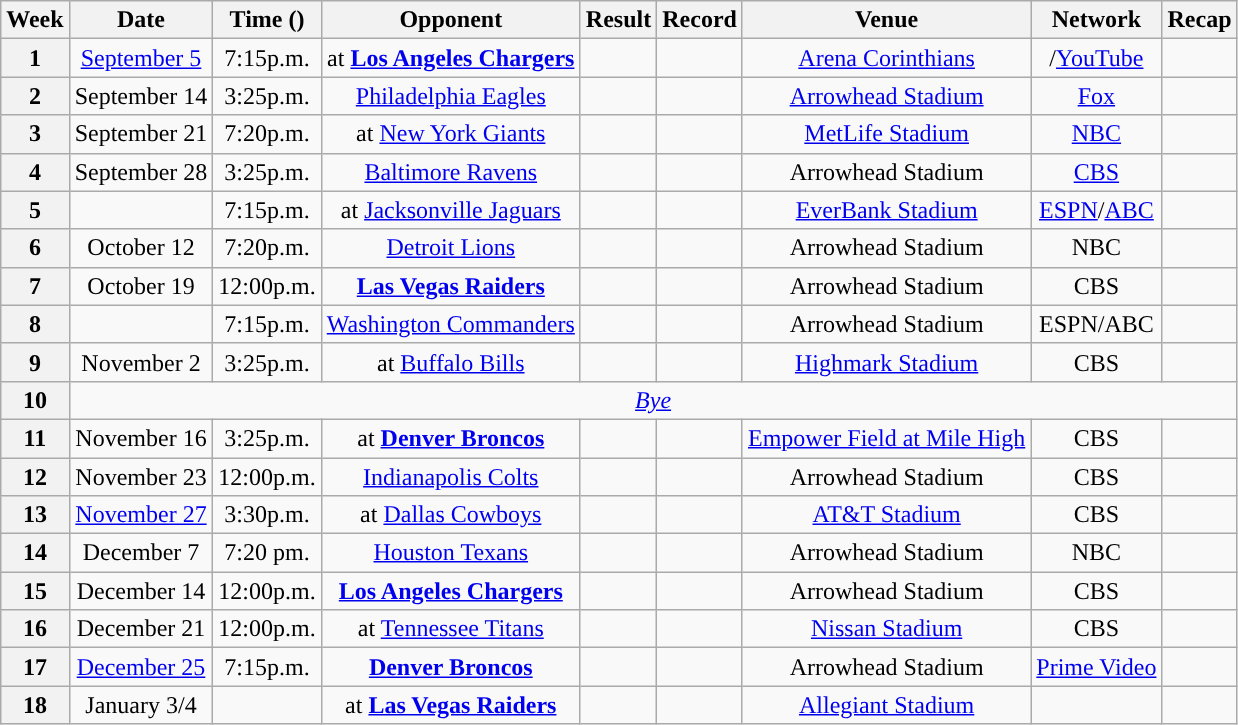<table class="wikitable" style="text-align:center">
<tr>
<th>Week</th>
<th>Date</th>
<th>Time (<a href='#'></a>)</th>
<th>Opponent</th>
<th>Result</th>
<th>Record</th>
<th>Venue</th>
<th>Network</th>
<th>Recap</th>
</tr>
<tr>
<th>1</th>
<td><a href='#'>September 5</a></td>
<td>7:15p.m.</td>
<td>at <strong><a href='#'>Los Angeles Chargers</a></strong></td>
<td></td>
<td></td>
<td> <a href='#'>Arena Corinthians</a> </td>
<td>/<a href='#'>YouTube</a></td>
<td></td>
</tr>
<tr>
<th>2</th>
<td>September 14</td>
<td>3:25p.m.</td>
<td><a href='#'>Philadelphia Eagles</a></td>
<td></td>
<td></td>
<td><a href='#'>Arrowhead Stadium</a></td>
<td><a href='#'>Fox</a></td>
<td></td>
</tr>
<tr>
<th>3</th>
<td>September 21</td>
<td>7:20p.m.</td>
<td>at <a href='#'>New York Giants</a></td>
<td></td>
<td></td>
<td><a href='#'>MetLife Stadium</a></td>
<td><a href='#'>NBC</a></td>
<td></td>
</tr>
<tr>
<th>4</th>
<td>September 28</td>
<td>3:25p.m.</td>
<td><a href='#'>Baltimore Ravens</a></td>
<td></td>
<td></td>
<td>Arrowhead Stadium</td>
<td><a href='#'>CBS</a></td>
<td></td>
</tr>
<tr>
<th>5</th>
<td></td>
<td>7:15p.m.</td>
<td>at <a href='#'>Jacksonville Jaguars</a></td>
<td></td>
<td></td>
<td><a href='#'>EverBank Stadium</a></td>
<td><a href='#'>ESPN</a>/<a href='#'>ABC</a></td>
<td></td>
</tr>
<tr>
<th>6</th>
<td>October 12</td>
<td>7:20p.m.</td>
<td><a href='#'>Detroit Lions</a></td>
<td></td>
<td></td>
<td>Arrowhead Stadium</td>
<td>NBC</td>
<td></td>
</tr>
<tr>
<th>7</th>
<td>October 19</td>
<td>12:00p.m.</td>
<td><strong><a href='#'>Las Vegas Raiders</a></strong></td>
<td></td>
<td></td>
<td>Arrowhead Stadium</td>
<td>CBS</td>
<td></td>
</tr>
<tr>
<th>8</th>
<td></td>
<td>7:15p.m.</td>
<td><a href='#'>Washington Commanders</a></td>
<td></td>
<td></td>
<td>Arrowhead Stadium</td>
<td>ESPN/ABC</td>
<td></td>
</tr>
<tr>
<th>9</th>
<td>November 2</td>
<td>3:25p.m.</td>
<td>at <a href='#'>Buffalo Bills</a></td>
<td></td>
<td></td>
<td><a href='#'>Highmark Stadium</a></td>
<td>CBS</td>
<td></td>
</tr>
<tr>
<th>10</th>
<td colspan="9"><em><a href='#'>Bye</a></em></td>
</tr>
<tr>
<th>11</th>
<td>November 16</td>
<td>3:25p.m.</td>
<td>at <strong><a href='#'>Denver Broncos</a></strong></td>
<td></td>
<td></td>
<td><a href='#'>Empower Field at Mile High</a></td>
<td>CBS</td>
<td></td>
</tr>
<tr>
<th>12</th>
<td>November 23</td>
<td>12:00p.m.</td>
<td><a href='#'>Indianapolis Colts</a></td>
<td></td>
<td></td>
<td>Arrowhead Stadium</td>
<td>CBS</td>
<td></td>
</tr>
<tr>
<th>13</th>
<td><a href='#'>November 27</a></td>
<td>3:30p.m.</td>
<td>at <a href='#'>Dallas Cowboys</a></td>
<td></td>
<td></td>
<td><a href='#'>AT&T Stadium</a></td>
<td>CBS</td>
<td></td>
</tr>
<tr>
<th>14</th>
<td>December 7</td>
<td>7:20 pm.</td>
<td><a href='#'>Houston Texans</a></td>
<td></td>
<td></td>
<td>Arrowhead Stadium</td>
<td>NBC</td>
<td></td>
</tr>
<tr>
<th>15</th>
<td>December 14</td>
<td>12:00p.m.</td>
<td><strong><a href='#'>Los Angeles Chargers</a></strong></td>
<td></td>
<td></td>
<td>Arrowhead Stadium</td>
<td>CBS</td>
<td></td>
</tr>
<tr>
<th>16</th>
<td>December 21</td>
<td>12:00p.m.</td>
<td>at <a href='#'>Tennessee Titans</a></td>
<td></td>
<td></td>
<td><a href='#'>Nissan Stadium</a></td>
<td>CBS</td>
<td></td>
</tr>
<tr>
<th>17</th>
<td><a href='#'>December 25</a></td>
<td>7:15p.m.</td>
<td><strong><a href='#'>Denver Broncos</a></strong></td>
<td></td>
<td></td>
<td>Arrowhead Stadium</td>
<td><a href='#'>Prime Video</a></td>
<td></td>
</tr>
<tr>
<th>18</th>
<td>January 3/4</td>
<td></td>
<td>at <strong><a href='#'>Las Vegas Raiders</a></strong></td>
<td></td>
<td></td>
<td><a href='#'>Allegiant Stadium</a></td>
<td></td>
<td></td>
</tr>
</table>
